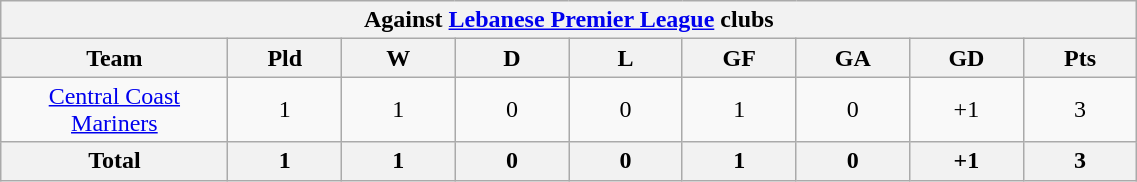<table class="wikitable" width="60%" style="text-align:center">
<tr>
<th colspan="9">Against <a href='#'>Lebanese Premier League</a> clubs</th>
</tr>
<tr>
<th width="10%">Team</th>
<th width="5%">Pld</th>
<th width="5%">W</th>
<th width="5%">D</th>
<th width="5%">L</th>
<th width="5%">GF</th>
<th width="5%">GA</th>
<th width="5%">GD</th>
<th width="5%">Pts</th>
</tr>
<tr>
<td align="center"><a href='#'>Central Coast Mariners</a></td>
<td>1</td>
<td>1</td>
<td>0</td>
<td>0</td>
<td>1</td>
<td>0</td>
<td>+1</td>
<td>3</td>
</tr>
<tr>
<th>Total</th>
<th>1</th>
<th>1</th>
<th>0</th>
<th>0</th>
<th>1</th>
<th>0</th>
<th>+1</th>
<th>3</th>
</tr>
</table>
